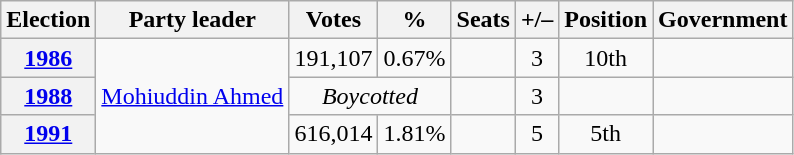<table class=wikitable style=text-align:center>
<tr>
<th>Election</th>
<th>Party leader</th>
<th>Votes</th>
<th>%</th>
<th>Seats</th>
<th>+/–</th>
<th>Position</th>
<th>Government</th>
</tr>
<tr>
<th><a href='#'>1986</a></th>
<td rowspan="10"><a href='#'>Mohiuddin Ahmed</a></td>
<td>191,107</td>
<td>0.67%</td>
<td></td>
<td> 3</td>
<td> 10th</td>
<td></td>
</tr>
<tr>
<th><a href='#'>1988</a></th>
<td colspan="2" align=center><em>Boycotted</em></td>
<td></td>
<td> 3</td>
<td></td>
<td></td>
</tr>
<tr>
<th><a href='#'>1991</a></th>
<td>616,014</td>
<td>1.81%</td>
<td></td>
<td> 5</td>
<td> 5th</td>
<td></td>
</tr>
</table>
